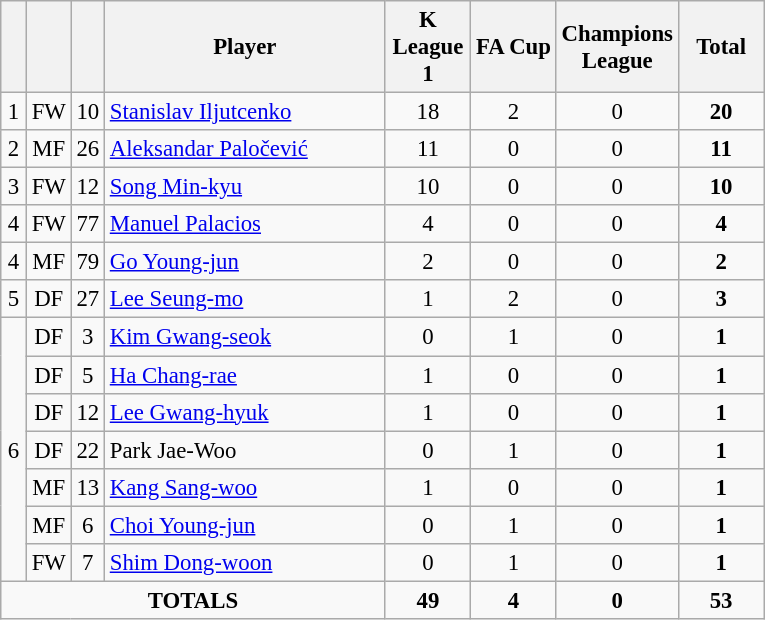<table class="wikitable sortable" style="font-size: 95%; text-align: center;">
<tr>
<th width=10></th>
<th width=10></th>
<th width=10></th>
<th width=180>Player</th>
<th width=50>K League 1</th>
<th width=50>FA Cup</th>
<th width=50>Champions League</th>
<th width=50>Total</th>
</tr>
<tr>
<td>1</td>
<td>FW</td>
<td>10</td>
<td align=left> <a href='#'>Stanislav Iljutcenko</a></td>
<td>18</td>
<td>2</td>
<td>0</td>
<td><strong>20</strong></td>
</tr>
<tr>
<td rowspan=1>2</td>
<td>MF</td>
<td>26</td>
<td align=left> <a href='#'>Aleksandar Paločević</a></td>
<td>11</td>
<td>0</td>
<td>0</td>
<td><strong>11</strong></td>
</tr>
<tr>
<td rowspan=1>3</td>
<td>FW</td>
<td>12</td>
<td align=left> <a href='#'>Song Min-kyu</a></td>
<td>10</td>
<td>0</td>
<td>0</td>
<td><strong>10</strong></td>
</tr>
<tr>
<td colspan="center">4</td>
<td>FW</td>
<td>77</td>
<td align=left> <a href='#'>Manuel Palacios</a></td>
<td>4</td>
<td>0</td>
<td>0</td>
<td><strong>4</strong></td>
</tr>
<tr>
<td rowspan=1>4</td>
<td>MF</td>
<td>79</td>
<td align=left> <a href='#'>Go Young-jun</a></td>
<td>2</td>
<td>0</td>
<td>0</td>
<td><strong>2</strong></td>
</tr>
<tr>
<td rowspan=1>5</td>
<td>DF</td>
<td>27</td>
<td align=left> <a href='#'>Lee Seung-mo</a></td>
<td>1</td>
<td>2</td>
<td>0</td>
<td><strong>3</strong></td>
</tr>
<tr>
<td rowspan=7>6</td>
<td>DF</td>
<td>3</td>
<td align=left> <a href='#'>Kim Gwang-seok</a></td>
<td>0</td>
<td>1</td>
<td>0</td>
<td><strong>1</strong></td>
</tr>
<tr>
<td>DF</td>
<td>5</td>
<td align=left> <a href='#'>Ha Chang-rae</a></td>
<td>1</td>
<td>0</td>
<td>0</td>
<td><strong>1</strong></td>
</tr>
<tr>
<td>DF</td>
<td>12</td>
<td align=left> <a href='#'>Lee Gwang-hyuk</a></td>
<td>1</td>
<td>0</td>
<td>0</td>
<td><strong>1</strong></td>
</tr>
<tr>
<td>DF</td>
<td>22</td>
<td align=left> Park Jae-Woo</td>
<td>0</td>
<td>1</td>
<td>0</td>
<td><strong>1</strong></td>
</tr>
<tr>
<td>MF</td>
<td>13</td>
<td align=left> <a href='#'>Kang Sang-woo</a></td>
<td>1</td>
<td>0</td>
<td>0</td>
<td><strong>1</strong></td>
</tr>
<tr>
<td>MF</td>
<td>6</td>
<td align=left> <a href='#'>Choi Young-jun</a></td>
<td>0</td>
<td>1</td>
<td>0</td>
<td><strong>1</strong></td>
</tr>
<tr>
<td>FW</td>
<td>7</td>
<td align=left> <a href='#'>Shim Dong-woon</a></td>
<td>0</td>
<td>1</td>
<td>0</td>
<td><strong>1</strong></td>
</tr>
<tr>
<td colspan="4"><strong>TOTALS</strong></td>
<td><strong>49</strong></td>
<td><strong>4</strong></td>
<td><strong>0</strong></td>
<td><strong>53</strong></td>
</tr>
</table>
